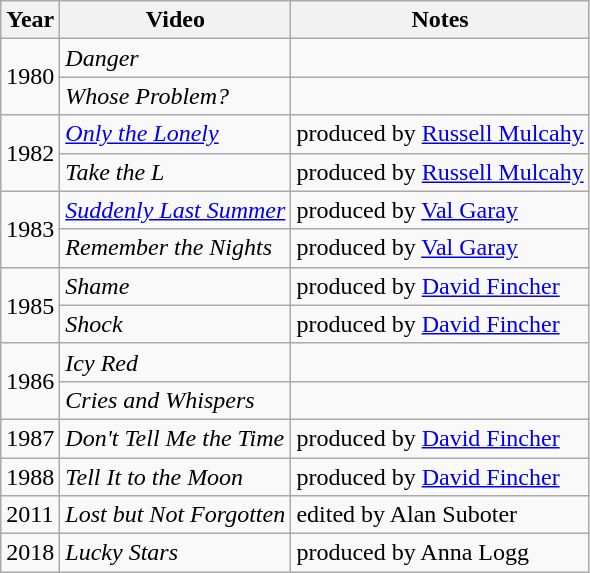<table class="wikitable">
<tr>
<th>Year</th>
<th>Video</th>
<th>Notes</th>
</tr>
<tr>
<td rowspan="2">1980</td>
<td><em>Danger</em></td>
<td></td>
</tr>
<tr>
<td><em>Whose Problem?</em></td>
<td></td>
</tr>
<tr>
<td rowspan="2">1982</td>
<td><em><a href='#'>Only the Lonely</a></em></td>
<td>produced by <a href='#'>Russell Mulcahy</a></td>
</tr>
<tr>
<td><em>Take the L</em></td>
<td>produced by <a href='#'>Russell Mulcahy</a></td>
</tr>
<tr>
<td rowspan="2">1983</td>
<td><em><a href='#'>Suddenly Last Summer</a></em></td>
<td>produced by <a href='#'>Val Garay</a></td>
</tr>
<tr>
<td><em>Remember the Nights</em></td>
<td>produced by <a href='#'>Val Garay</a></td>
</tr>
<tr>
<td rowspan="2">1985</td>
<td><em>Shame</em></td>
<td>produced by <a href='#'>David Fincher</a></td>
</tr>
<tr>
<td><em>Shock</em></td>
<td>produced by <a href='#'>David Fincher</a></td>
</tr>
<tr>
<td rowspan="2">1986</td>
<td><em>Icy Red</em></td>
<td></td>
</tr>
<tr>
<td><em>Cries and Whispers</em></td>
<td></td>
</tr>
<tr>
<td>1987</td>
<td><em>Don't Tell Me the Time</em></td>
<td>produced by <a href='#'>David Fincher</a></td>
</tr>
<tr>
<td>1988</td>
<td><em>Tell It to the Moon</em></td>
<td>produced by <a href='#'>David Fincher</a></td>
</tr>
<tr>
<td>2011</td>
<td><em>Lost but Not Forgotten</em></td>
<td>edited by Alan Suboter</td>
</tr>
<tr>
<td>2018</td>
<td><em>Lucky Stars</em></td>
<td>produced by Anna Logg</td>
</tr>
</table>
